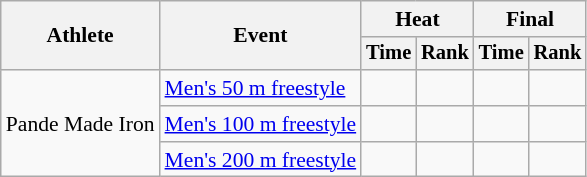<table class=wikitable style="font-size:90%">
<tr>
<th rowspan="2">Athlete</th>
<th rowspan="2">Event</th>
<th colspan="2">Heat</th>
<th colspan="2">Final</th>
</tr>
<tr style="font-size:95%">
<th>Time</th>
<th>Rank</th>
<th>Time</th>
<th>Rank</th>
</tr>
<tr align=center>
<td align=left rowspan=3>Pande Made Iron</td>
<td align=left><a href='#'>Men's 50 m freestyle</a></td>
<td></td>
<td></td>
<td></td>
<td></td>
</tr>
<tr align=center>
<td align=left><a href='#'>Men's 100 m freestyle</a></td>
<td></td>
<td></td>
<td></td>
<td></td>
</tr>
<tr align=center>
<td align=left><a href='#'>Men's 200 m freestyle</a></td>
<td></td>
<td></td>
<td></td>
<td></td>
</tr>
</table>
